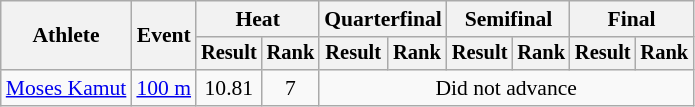<table class="wikitable" style="font-size:90%">
<tr>
<th rowspan="2">Athlete</th>
<th rowspan="2">Event</th>
<th colspan="2">Heat</th>
<th colspan="2">Quarterfinal</th>
<th colspan="2">Semifinal</th>
<th colspan="2">Final</th>
</tr>
<tr style="font-size:95%">
<th>Result</th>
<th>Rank</th>
<th>Result</th>
<th>Rank</th>
<th>Result</th>
<th>Rank</th>
<th>Result</th>
<th>Rank</th>
</tr>
<tr>
<td><a href='#'>Moses Kamut</a></td>
<td><a href='#'>100 m</a></td>
<td align=center>10.81</td>
<td align=center>7</td>
<td colspan=6  align=center>Did not advance</td>
</tr>
</table>
